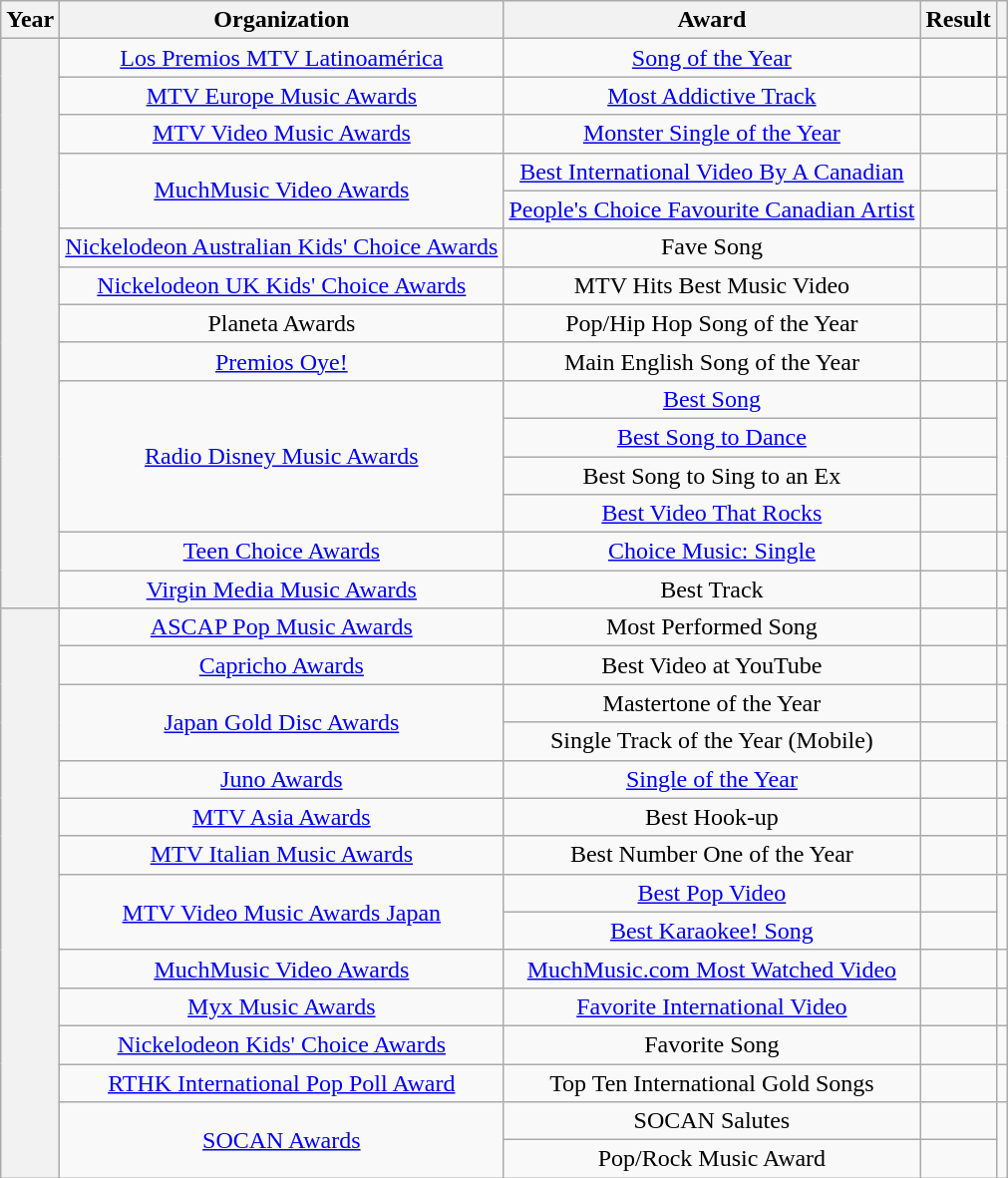<table class="wikitable plainrowheaders sortable collapsible" style="text-align:center">
<tr>
<th scope=col class="sortable">Year</th>
<th scope=col class="sortable">Organization</th>
<th scope=col class="sortable">Award</th>
<th scope=col class="sortable">Result</th>
<th scope=col class="unsortable"></th>
</tr>
<tr>
<th scope="row" rowspan="15"></th>
<td scope="row" rowspan="1"><a href='#'>Los Premios MTV Latinoamérica</a></td>
<td><a href='#'>Song of the Year</a></td>
<td></td>
<td rowspan="1" style="text-align:center;"></td>
</tr>
<tr>
<td scope="row" rowspan="1"><a href='#'>MTV Europe Music Awards</a></td>
<td><a href='#'>Most Addictive Track</a></td>
<td></td>
<td rowspan="1" style="text-align:center;"></td>
</tr>
<tr>
<td scope="row" rowspan="1"><a href='#'>MTV Video Music Awards</a></td>
<td><a href='#'>Monster Single of the Year</a></td>
<td></td>
<td rowspan="1" style="text-align:center;"></td>
</tr>
<tr>
<td scope="row" rowspan = "2"><a href='#'>MuchMusic Video Awards</a></td>
<td><a href='#'>Best International Video By A Canadian</a></td>
<td></td>
<td rowspan="2" style="text-align:center;"></td>
</tr>
<tr>
<td><a href='#'>People's Choice Favourite Canadian Artist</a></td>
<td></td>
</tr>
<tr>
<td scope="row" rowspan="1"><a href='#'>Nickelodeon Australian Kids' Choice Awards</a></td>
<td>Fave Song</td>
<td></td>
<td rowspan="1" style="text-align:center;"></td>
</tr>
<tr>
<td scope="row" rowspan="1"><a href='#'>Nickelodeon UK Kids' Choice Awards</a></td>
<td>MTV Hits Best Music Video</td>
<td></td>
<td rowspan="1" style="text-align:center;"></td>
</tr>
<tr>
<td scope="row" rowspan="1">Planeta Awards</td>
<td>Pop/Hip Hop Song of the Year</td>
<td></td>
<td rowspan="1" style="text-align:center;"></td>
</tr>
<tr>
<td scope="row" rowspan="1"><a href='#'>Premios Oye!</a></td>
<td>Main English Song of the Year</td>
<td></td>
<td rowspan="1" style="text-align:center;"></td>
</tr>
<tr>
<td scope="row" rowspan="4"><a href='#'>Radio Disney Music Awards</a></td>
<td><a href='#'>Best Song</a></td>
<td></td>
<td rowspan="4" style="text-align:center;"></td>
</tr>
<tr>
<td><a href='#'>Best Song to Dance</a></td>
<td></td>
</tr>
<tr>
<td>Best Song to Sing to an Ex</td>
<td></td>
</tr>
<tr>
<td><a href='#'>Best Video That Rocks</a></td>
<td></td>
</tr>
<tr>
<td scope="row" rowspan="1"><a href='#'>Teen Choice Awards</a></td>
<td><a href='#'>Choice Music: Single</a></td>
<td></td>
<td rowspan="1" style="text-align:center;"></td>
</tr>
<tr>
<td><a href='#'>Virgin Media Music Awards</a></td>
<td>Best Track</td>
<td></td>
<td style="text-align:center;"></td>
</tr>
<tr>
<th scope="row" rowspan="15"></th>
<td><a href='#'>ASCAP Pop Music Awards</a></td>
<td>Most Performed Song</td>
<td></td>
<td style="text-align:center;"></td>
</tr>
<tr>
<td><a href='#'>Capricho Awards</a></td>
<td>Best Video at YouTube</td>
<td></td>
<td style="text-align:center;"></td>
</tr>
<tr>
<td rowspan = "2"><a href='#'>Japan Gold Disc Awards</a></td>
<td>Mastertone of the Year</td>
<td></td>
<td rowspan= "2" style= "text-align:center;"></td>
</tr>
<tr>
<td>Single Track of the Year (Mobile)</td>
<td></td>
</tr>
<tr>
<td><a href='#'>Juno Awards</a></td>
<td><a href='#'>Single of the Year</a></td>
<td></td>
<td style="text-align:center;"></td>
</tr>
<tr>
<td><a href='#'>MTV Asia Awards</a></td>
<td>Best Hook-up</td>
<td></td>
<td style="text-align:center;"></td>
</tr>
<tr>
<td><a href='#'>MTV Italian Music Awards</a></td>
<td>Best Number One of the Year</td>
<td></td>
<td style="text-align:center;"></td>
</tr>
<tr>
<td rowspan = "2"><a href='#'>MTV Video Music Awards Japan</a></td>
<td><a href='#'>Best Pop Video</a></td>
<td></td>
<td rowspan= "2" style= "text-align:center;"></td>
</tr>
<tr>
<td><a href='#'>Best Karaokee! Song</a></td>
<td></td>
</tr>
<tr>
<td><a href='#'>MuchMusic Video Awards</a></td>
<td><a href='#'>MuchMusic.com Most Watched Video</a></td>
<td></td>
<td style="text-align:center;"></td>
</tr>
<tr>
<td><a href='#'>Myx Music Awards</a></td>
<td><a href='#'>Favorite International Video</a></td>
<td></td>
<td style="text-align:center;"></td>
</tr>
<tr>
<td><a href='#'>Nickelodeon Kids' Choice Awards</a></td>
<td>Favorite Song</td>
<td></td>
<td style="text-align:center;"></td>
</tr>
<tr>
<td><a href='#'>RTHK International Pop Poll Award</a></td>
<td>Top Ten International Gold Songs</td>
<td></td>
<td style="text-align:center;"></td>
</tr>
<tr>
<td rowspan= "2"><a href='#'>SOCAN Awards</a></td>
<td>SOCAN Salutes </td>
<td></td>
<td align=center rowspan= "2"></td>
</tr>
<tr>
<td>Pop/Rock Music Award</td>
<td></td>
</tr>
</table>
